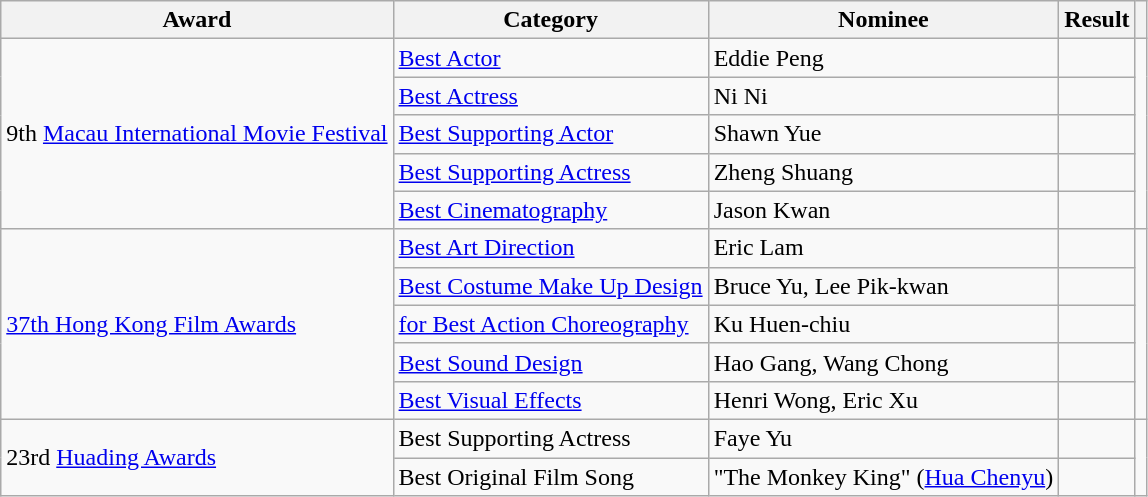<table class=wikitable>
<tr>
<th>Award</th>
<th>Category</th>
<th>Nominee</th>
<th>Result</th>
<th></th>
</tr>
<tr>
<td rowspan=5>9th <a href='#'>Macau International Movie Festival</a></td>
<td><a href='#'>Best Actor</a></td>
<td>Eddie Peng</td>
<td></td>
<td rowspan=5></td>
</tr>
<tr>
<td><a href='#'>Best Actress</a></td>
<td>Ni Ni</td>
<td></td>
</tr>
<tr>
<td><a href='#'>Best Supporting Actor</a></td>
<td>Shawn Yue</td>
<td></td>
</tr>
<tr>
<td><a href='#'>Best Supporting Actress</a></td>
<td>Zheng Shuang</td>
<td></td>
</tr>
<tr>
<td><a href='#'>Best Cinematography</a></td>
<td>Jason Kwan</td>
<td></td>
</tr>
<tr>
<td rowspan=5><a href='#'>37th Hong Kong Film Awards</a></td>
<td><a href='#'>Best Art Direction</a></td>
<td>Eric Lam</td>
<td></td>
<td rowspan=5></td>
</tr>
<tr>
<td><a href='#'>Best Costume Make Up Design</a></td>
<td>Bruce Yu, Lee Pik-kwan</td>
<td></td>
</tr>
<tr>
<td><a href='#'>for Best Action Choreography</a></td>
<td>Ku Huen-chiu</td>
<td></td>
</tr>
<tr>
<td><a href='#'>Best Sound Design</a></td>
<td>Hao Gang, Wang Chong</td>
<td></td>
</tr>
<tr>
<td><a href='#'>Best Visual Effects</a></td>
<td>Henri Wong, Eric Xu</td>
<td></td>
</tr>
<tr>
<td rowspan=2>23rd <a href='#'>Huading Awards</a></td>
<td>Best Supporting Actress</td>
<td>Faye Yu</td>
<td></td>
<td rowspan=2></td>
</tr>
<tr>
<td>Best Original Film Song</td>
<td>"The Monkey King" (<a href='#'>Hua Chenyu</a>)</td>
<td></td>
</tr>
</table>
